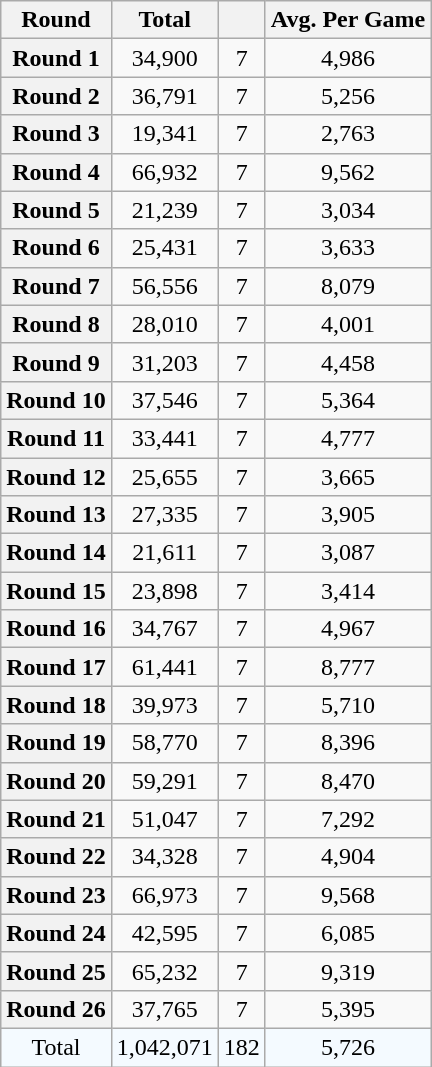<table class="wikitable plainrowheaders sortable" style="text-align:center;">
<tr>
<th>Round</th>
<th>Total</th>
<th></th>
<th>Avg. Per Game</th>
</tr>
<tr>
<th scope='row'>Round 1</th>
<td>34,900</td>
<td>7</td>
<td>4,986</td>
</tr>
<tr>
<th scope='row'>Round 2</th>
<td>36,791</td>
<td>7</td>
<td>5,256</td>
</tr>
<tr>
<th scope='row'>Round 3</th>
<td>19,341</td>
<td>7</td>
<td>2,763</td>
</tr>
<tr>
<th scope='row'>Round 4</th>
<td>66,932</td>
<td>7</td>
<td>9,562</td>
</tr>
<tr>
<th scope='row'>Round 5</th>
<td>21,239</td>
<td>7</td>
<td>3,034</td>
</tr>
<tr>
<th scope='row'>Round 6</th>
<td>25,431</td>
<td>7</td>
<td>3,633</td>
</tr>
<tr>
<th scope='row'>Round 7</th>
<td>56,556</td>
<td>7</td>
<td>8,079</td>
</tr>
<tr>
<th scope='row'>Round 8</th>
<td>28,010</td>
<td>7</td>
<td>4,001</td>
</tr>
<tr>
<th scope='row'>Round 9</th>
<td>31,203</td>
<td>7</td>
<td>4,458</td>
</tr>
<tr>
<th scope='row'>Round 10</th>
<td>37,546</td>
<td>7</td>
<td>5,364</td>
</tr>
<tr>
<th scope='row'>Round 11</th>
<td>33,441</td>
<td>7</td>
<td>4,777</td>
</tr>
<tr>
<th scope='row'>Round 12</th>
<td>25,655</td>
<td>7</td>
<td>3,665</td>
</tr>
<tr>
<th scope='row'>Round 13</th>
<td>27,335</td>
<td>7</td>
<td>3,905</td>
</tr>
<tr>
<th scope='row'>Round 14</th>
<td>21,611</td>
<td>7</td>
<td>3,087</td>
</tr>
<tr>
<th scope='row'>Round 15</th>
<td>23,898</td>
<td>7</td>
<td>3,414</td>
</tr>
<tr>
<th scope='row'>Round 16</th>
<td>34,767</td>
<td>7</td>
<td>4,967</td>
</tr>
<tr>
<th scope='row'>Round 17</th>
<td>61,441</td>
<td>7</td>
<td>8,777</td>
</tr>
<tr>
<th scope='row'>Round 18</th>
<td>39,973</td>
<td>7</td>
<td>5,710</td>
</tr>
<tr>
<th scope='row'>Round 19</th>
<td>58,770</td>
<td>7</td>
<td>8,396</td>
</tr>
<tr>
<th scope='row'>Round 20</th>
<td>59,291</td>
<td>7</td>
<td>8,470</td>
</tr>
<tr>
<th scope='row'>Round 21</th>
<td>51,047</td>
<td>7</td>
<td>7,292</td>
</tr>
<tr>
<th scope='row'>Round 22</th>
<td>34,328</td>
<td>7</td>
<td>4,904</td>
</tr>
<tr>
<th scope='row'>Round 23</th>
<td>66,973</td>
<td>7</td>
<td>9,568</td>
</tr>
<tr>
<th scope='row'>Round 24</th>
<td>42,595</td>
<td>7</td>
<td>6,085</td>
</tr>
<tr>
<th scope='row'>Round 25</th>
<td>65,232</td>
<td>7</td>
<td>9,319</td>
</tr>
<tr>
<th scope='row'>Round 26</th>
<td>37,765</td>
<td>7</td>
<td>5,395</td>
</tr>
<tr style="background:#f4faff;">
<td>Total</td>
<td>1,042,071</td>
<td>182</td>
<td>5,726</td>
</tr>
</table>
